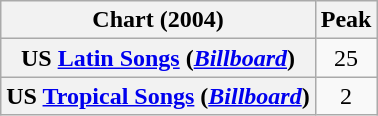<table class="wikitable plainrowheaders" style="text-align:center;">
<tr>
<th scope="col">Chart (2004)</th>
<th scope="col">Peak</th>
</tr>
<tr>
<th scope="row">US <a href='#'>Latin Songs</a> (<em><a href='#'>Billboard</a></em>)</th>
<td style="text-align:center;">25</td>
</tr>
<tr>
<th scope="row">US <a href='#'>Tropical Songs</a> (<em><a href='#'>Billboard</a></em>)</th>
<td style="text-align:center;">2</td>
</tr>
</table>
